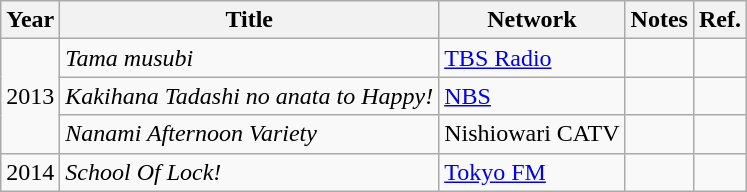<table class="wikitable">
<tr>
<th>Year</th>
<th>Title</th>
<th>Network</th>
<th>Notes</th>
<th>Ref.</th>
</tr>
<tr>
<td rowspan="3">2013</td>
<td><em>Tama musubi</em></td>
<td><a href='#'>TBS Radio</a></td>
<td></td>
<td></td>
</tr>
<tr>
<td><em>Kakihana Tadashi no anata to Happy!</em></td>
<td><a href='#'>NBS</a></td>
<td></td>
<td></td>
</tr>
<tr>
<td><em>Nanami Afternoon Variety</em></td>
<td>Nishiowari CATV</td>
<td></td>
<td></td>
</tr>
<tr>
<td>2014</td>
<td><em>School Of Lock!</em></td>
<td><a href='#'>Tokyo FM</a></td>
<td></td>
<td></td>
</tr>
</table>
